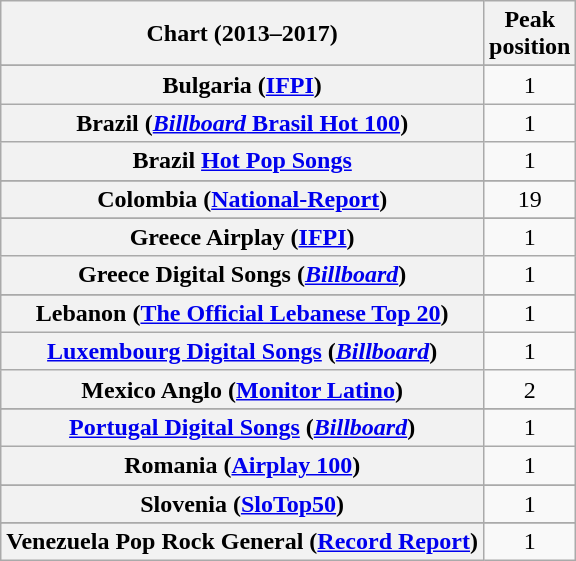<table class="wikitable sortable plainrowheaders" style="text-align:center;">
<tr>
<th scope="col">Chart (2013–2017)</th>
<th scope="col">Peak<br>position</th>
</tr>
<tr>
</tr>
<tr>
</tr>
<tr>
</tr>
<tr>
</tr>
<tr>
<th scope="row">Bulgaria (<a href='#'>IFPI</a>)</th>
<td>1</td>
</tr>
<tr>
<th scope="row">Brazil (<a href='#'><em>Billboard</em> Brasil Hot 100</a>)</th>
<td>1</td>
</tr>
<tr>
<th scope="row">Brazil <a href='#'>Hot Pop Songs</a></th>
<td>1</td>
</tr>
<tr>
</tr>
<tr>
<th scope="row">Colombia (<a href='#'>National-Report</a>)</th>
<td>19</td>
</tr>
<tr>
</tr>
<tr>
</tr>
<tr>
</tr>
<tr>
</tr>
<tr>
</tr>
<tr>
</tr>
<tr>
</tr>
<tr>
<th scope="row">Greece Airplay (<a href='#'>IFPI</a>)</th>
<td>1</td>
</tr>
<tr>
<th scope="row">Greece Digital Songs (<em><a href='#'>Billboard</a></em>)</th>
<td>1</td>
</tr>
<tr>
</tr>
<tr>
</tr>
<tr>
</tr>
<tr>
</tr>
<tr>
</tr>
<tr>
</tr>
<tr>
</tr>
<tr>
<th scope="row">Lebanon (<a href='#'>The Official Lebanese Top 20</a>)</th>
<td>1</td>
</tr>
<tr>
<th scope="row"><a href='#'>Luxembourg Digital Songs</a> (<em><a href='#'>Billboard</a></em>)</th>
<td>1</td>
</tr>
<tr>
<th scope="row">Mexico Anglo (<a href='#'>Monitor Latino</a>)</th>
<td>2</td>
</tr>
<tr>
</tr>
<tr>
</tr>
<tr>
</tr>
<tr>
</tr>
<tr>
</tr>
<tr>
</tr>
<tr>
<th scope="row"><a href='#'>Portugal Digital Songs</a> (<em><a href='#'>Billboard</a></em>)</th>
<td>1</td>
</tr>
<tr>
<th scope="row">Romania (<a href='#'>Airplay 100</a>)</th>
<td style="text-align: center;">1</td>
</tr>
<tr>
</tr>
<tr>
</tr>
<tr>
</tr>
<tr>
</tr>
<tr>
<th scope="row">Slovenia (<a href='#'>SloTop50</a>)</th>
<td style="text-align: center;">1</td>
</tr>
<tr>
</tr>
<tr>
</tr>
<tr>
</tr>
<tr>
</tr>
<tr>
</tr>
<tr>
</tr>
<tr>
</tr>
<tr>
</tr>
<tr>
</tr>
<tr>
</tr>
<tr>
</tr>
<tr>
</tr>
<tr>
</tr>
<tr>
</tr>
<tr>
</tr>
<tr>
</tr>
<tr>
<th scope="row">Venezuela Pop Rock General (<a href='#'>Record Report</a>)</th>
<td>1</td>
</tr>
</table>
